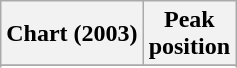<table class="wikitable sortable">
<tr>
<th align="left">Chart (2003)</th>
<th align="center">Peak<br>position</th>
</tr>
<tr>
</tr>
<tr>
</tr>
</table>
